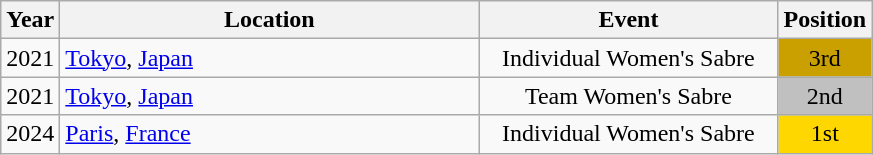<table class="wikitable" style="text-align:center;">
<tr>
<th>Year</th>
<th style="width:17em">Location</th>
<th style="width:12em">Event</th>
<th>Position</th>
</tr>
<tr>
<td rowspan="1">2021</td>
<td rowspan="1" align="left"> <a href='#'>Tokyo</a>, <a href='#'>Japan</a></td>
<td>Individual Women's Sabre</td>
<td bgcolor="caramel">3rd</td>
</tr>
<tr>
<td>2021</td>
<td rowspan="1" align="left"> <a href='#'>Tokyo</a>, <a href='#'>Japan</a></td>
<td>Team Women's Sabre</td>
<td bgcolor="silver">2nd</td>
</tr>
<tr>
<td>2024</td>
<td rowspan="1" align="left"> <a href='#'>Paris</a>, <a href='#'>France</a></td>
<td>Individual Women's Sabre</td>
<td bgcolor="gold">1st</td>
</tr>
</table>
